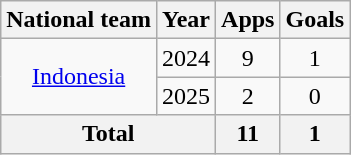<table class="wikitable" style="text-align:center">
<tr>
<th>National team</th>
<th>Year</th>
<th>Apps</th>
<th>Goals</th>
</tr>
<tr>
<td rowspan="2"><a href='#'>Indonesia</a></td>
<td>2024</td>
<td>9</td>
<td>1</td>
</tr>
<tr>
<td>2025</td>
<td>2</td>
<td>0</td>
</tr>
<tr>
<th colspan="2">Total</th>
<th>11</th>
<th>1</th>
</tr>
</table>
